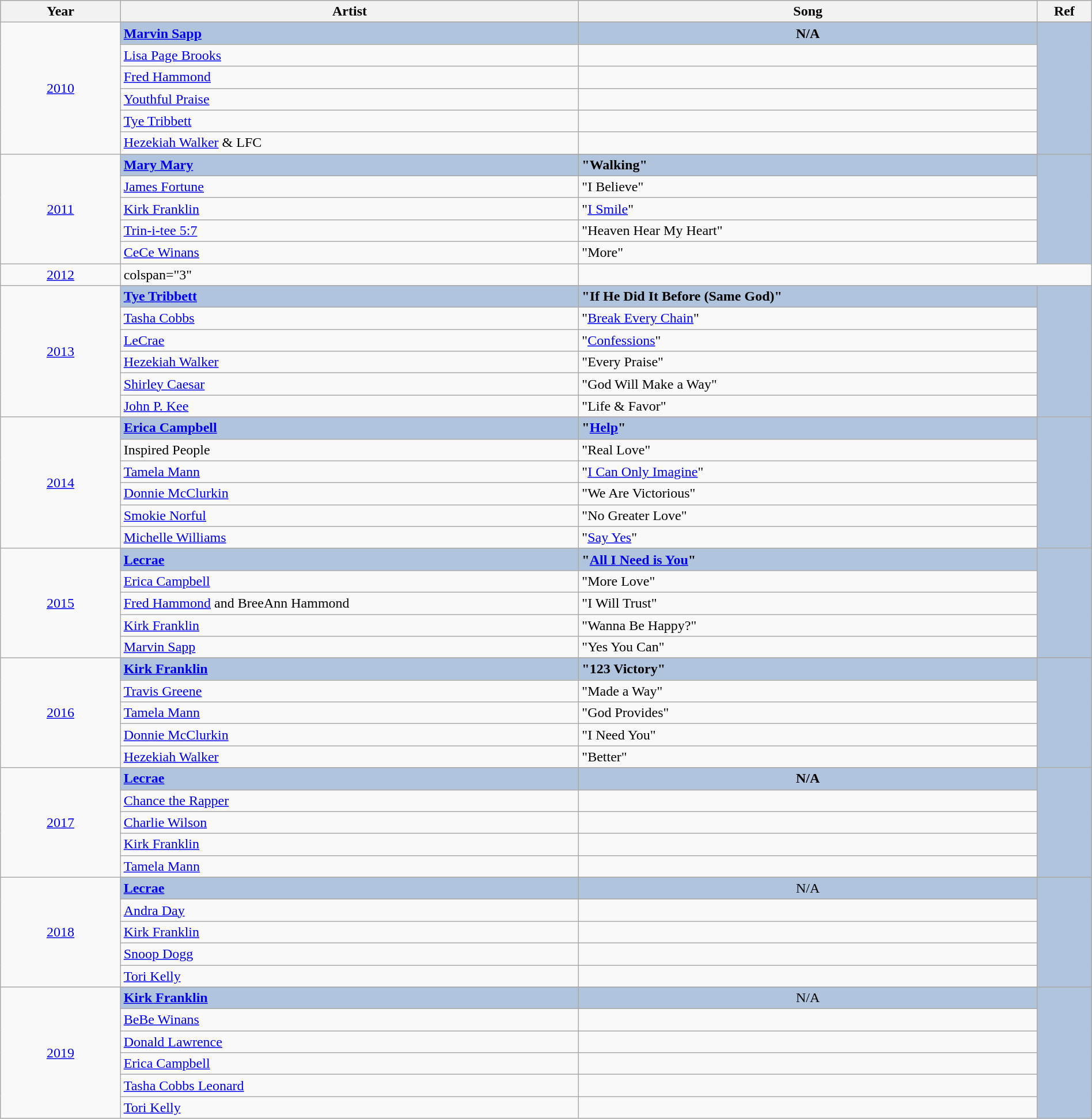<table class="wikitable" style="width:100%;">
<tr style="background:#bebebe;">
<th style="width:11%;">Year</th>
<th style="width:42%;">Artist</th>
<th style="width:42%;">Song</th>
<th style="width:5%;">Ref</th>
</tr>
<tr>
<td rowspan="7" align="center"><a href='#'>2010</a></td>
</tr>
<tr style="background:#B0C4DE">
<td><strong><a href='#'>Marvin Sapp</a></strong></td>
<td align="center"><strong>N/A</strong></td>
<td rowspan="7" align="center"></td>
</tr>
<tr>
<td><a href='#'>Lisa Page Brooks</a></td>
<td></td>
</tr>
<tr>
<td><a href='#'>Fred Hammond</a></td>
<td></td>
</tr>
<tr>
<td><a href='#'>Youthful Praise</a> </td>
<td></td>
</tr>
<tr>
<td><a href='#'>Tye Tribbett</a></td>
<td></td>
</tr>
<tr>
<td><a href='#'>Hezekiah Walker</a> & LFC</td>
<td></td>
</tr>
<tr>
<td rowspan="6" align="center"><a href='#'>2011</a></td>
</tr>
<tr style="background:#B0C4DE">
<td><strong><a href='#'>Mary Mary</a></strong></td>
<td><strong>"Walking"</strong></td>
<td rowspan="5" align="center"></td>
</tr>
<tr>
<td><a href='#'>James Fortune</a> </td>
<td>"I Believe"</td>
</tr>
<tr>
<td><a href='#'>Kirk Franklin</a></td>
<td>"<a href='#'>I Smile</a>"</td>
</tr>
<tr>
<td><a href='#'>Trin-i-tee 5:7</a></td>
<td>"Heaven Hear My Heart"</td>
</tr>
<tr>
<td><a href='#'>CeCe Winans</a></td>
<td>"More"</td>
</tr>
<tr>
<td align="center"><a href='#'>2012</a></td>
<td>colspan="3" </td>
</tr>
<tr>
<td rowspan="7" align="center"><a href='#'>2013</a></td>
</tr>
<tr style="background:#B0C4DE">
<td><strong><a href='#'>Tye Tribbett</a></strong></td>
<td><strong>"If He Did It Before (Same God)"</strong></td>
<td rowspan="7" align="center"></td>
</tr>
<tr>
<td><a href='#'>Tasha Cobbs</a></td>
<td>"<a href='#'>Break Every Chain</a>"</td>
</tr>
<tr>
<td><a href='#'>LeCrae</a></td>
<td>"<a href='#'>Confessions</a>"</td>
</tr>
<tr>
<td><a href='#'>Hezekiah Walker</a></td>
<td>"Every Praise"</td>
</tr>
<tr>
<td><a href='#'>Shirley Caesar</a></td>
<td>"God Will Make a Way"</td>
</tr>
<tr>
<td><a href='#'>John P. Kee</a></td>
<td>"Life & Favor"</td>
</tr>
<tr>
<td rowspan="7" align="center"><a href='#'>2014</a></td>
</tr>
<tr style="background:#B0C4DE">
<td><strong><a href='#'>Erica Campbell</a> </strong></td>
<td><strong>"<a href='#'>Help</a>"</strong></td>
<td rowspan="7" align="center"></td>
</tr>
<tr>
<td>Inspired People </td>
<td>"Real Love"</td>
</tr>
<tr>
<td><a href='#'>Tamela Mann</a></td>
<td>"<a href='#'>I Can Only Imagine</a>"</td>
</tr>
<tr>
<td><a href='#'>Donnie McClurkin</a> </td>
<td>"We Are Victorious"</td>
</tr>
<tr>
<td><a href='#'>Smokie Norful</a></td>
<td>"No Greater Love"</td>
</tr>
<tr>
<td><a href='#'>Michelle Williams</a> </td>
<td>"<a href='#'>Say Yes</a>"</td>
</tr>
<tr>
<td rowspan="6" align="center"><a href='#'>2015</a></td>
</tr>
<tr style="background:#B0C4DE">
<td><strong><a href='#'>Lecrae</a></strong></td>
<td><strong>"<a href='#'>All I Need is You</a>"</strong></td>
<td rowspan="5" align="center"></td>
</tr>
<tr>
<td><a href='#'>Erica Campbell</a></td>
<td>"More Love"</td>
</tr>
<tr>
<td><a href='#'>Fred Hammond</a> and BreeAnn Hammond</td>
<td>"I Will Trust"</td>
</tr>
<tr>
<td><a href='#'>Kirk Franklin</a></td>
<td>"Wanna Be Happy?"</td>
</tr>
<tr>
<td><a href='#'>Marvin Sapp</a></td>
<td>"Yes You Can"</td>
</tr>
<tr>
<td rowspan="6" align="center"><a href='#'>2016</a></td>
</tr>
<tr style="background:#B0C4DE">
<td><strong><a href='#'>Kirk Franklin</a></strong></td>
<td><strong>"123 Victory"</strong></td>
<td rowspan="6" align="center"></td>
</tr>
<tr>
<td><a href='#'>Travis Greene</a></td>
<td>"Made a Way"</td>
</tr>
<tr>
<td><a href='#'>Tamela Mann</a></td>
<td>"God Provides"</td>
</tr>
<tr>
<td><a href='#'>Donnie McClurkin</a></td>
<td>"I Need You"</td>
</tr>
<tr>
<td><a href='#'>Hezekiah Walker</a></td>
<td>"Better"</td>
</tr>
<tr>
<td rowspan="6" align="center"><a href='#'>2017</a></td>
</tr>
<tr style="background:#B0C4DE">
<td><strong><a href='#'>Lecrae</a></strong></td>
<td align="center"><strong>N/A</strong></td>
<td rowspan="6" align="center"></td>
</tr>
<tr>
<td><a href='#'>Chance the Rapper</a></td>
<td></td>
</tr>
<tr>
<td><a href='#'>Charlie Wilson</a></td>
<td></td>
</tr>
<tr>
<td><a href='#'>Kirk Franklin</a></td>
<td></td>
</tr>
<tr>
<td><a href='#'>Tamela Mann</a></td>
<td></td>
</tr>
<tr>
<td rowspan="6" align="center"><a href='#'>2018</a></td>
</tr>
<tr style="background:#B0C4DE">
<td><strong><a href='#'>Lecrae</a></strong></td>
<td align="center">N/A</td>
<td rowspan="6" align="center"></td>
</tr>
<tr>
<td><a href='#'>Andra Day</a></td>
<td></td>
</tr>
<tr>
<td><a href='#'>Kirk Franklin</a></td>
<td></td>
</tr>
<tr>
<td><a href='#'>Snoop Dogg</a></td>
<td></td>
</tr>
<tr>
<td><a href='#'>Tori Kelly</a></td>
<td></td>
</tr>
<tr>
<td rowspan="7" align="center"><a href='#'>2019</a></td>
</tr>
<tr style="background:#B0C4DE">
<td><strong><a href='#'>Kirk Franklin</a></strong></td>
<td align="center">N/A</td>
<td rowspan="7" align="center"></td>
</tr>
<tr>
<td><a href='#'>BeBe Winans</a></td>
<td></td>
</tr>
<tr>
<td><a href='#'>Donald Lawrence</a></td>
<td></td>
</tr>
<tr>
<td><a href='#'>Erica Campbell</a></td>
<td></td>
</tr>
<tr>
<td><a href='#'>Tasha Cobbs Leonard</a></td>
<td></td>
</tr>
<tr>
<td><a href='#'>Tori Kelly</a></td>
<td></td>
</tr>
</table>
